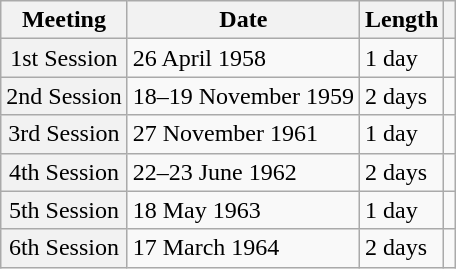<table class="wikitable sortable plainrowheaders">
<tr>
<th scope="col">Meeting</th>
<th scope="col">Date</th>
<th scope="col">Length</th>
<th scope="col" class="unsortable"></th>
</tr>
<tr>
<th scope="row" style="font-weight:normal;">1st Session</th>
<td>26 April 1958</td>
<td>1 day</td>
<td align="center"></td>
</tr>
<tr>
<th scope="row" style="font-weight:normal;">2nd Session</th>
<td>18–19 November 1959</td>
<td>2 days</td>
<td align="center"></td>
</tr>
<tr>
<th scope="row" style="font-weight:normal;">3rd Session</th>
<td>27 November 1961</td>
<td>1 day</td>
<td align="center"></td>
</tr>
<tr>
<th scope="row" style="font-weight:normal;">4th Session</th>
<td>22–23 June 1962</td>
<td>2 days</td>
<td align="center"></td>
</tr>
<tr>
<th scope="row" style="font-weight:normal;">5th Session</th>
<td>18 May 1963</td>
<td>1 day</td>
<td align="center"></td>
</tr>
<tr>
<th scope="row" style="font-weight:normal;">6th Session</th>
<td>17 March 1964</td>
<td>2 days</td>
<td align="center"></td>
</tr>
</table>
